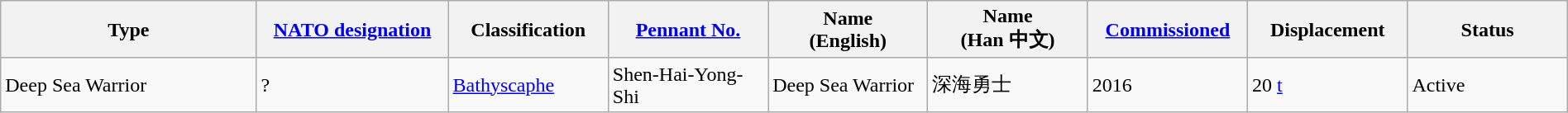<table class="wikitable sortable"  style="margin:auto; width:100%;">
<tr>
<th style="text-align:center; width:16%;">Type</th>
<th style="text-align:center; width:12%;"><a href='#'>NATO designation</a></th>
<th style="text-align:center; width:10%;">Classification</th>
<th style="text-align:center; width:10%;"><a href='#'>Pennant No.</a></th>
<th style="text-align:center; width:10%;">Name<br>(English)</th>
<th style="text-align:center; width:10%;">Name<br>(Han 中文)</th>
<th style="text-align:center; width:10%;"><a href='#'>Commissioned</a></th>
<th style="text-align:center; width:10%;">Displacement</th>
<th style="text-align:center; width:10%;">Status</th>
</tr>
<tr>
<td>Deep Sea Warrior</td>
<td>?</td>
<td><a href='#'>Bathyscaphe</a></td>
<td>Shen-Hai-Yong-Shi</td>
<td>Deep Sea Warrior</td>
<td>深海勇士</td>
<td>2016</td>
<td>20 <a href='#'>t</a></td>
<td><span>Active</span></td>
</tr>
</table>
